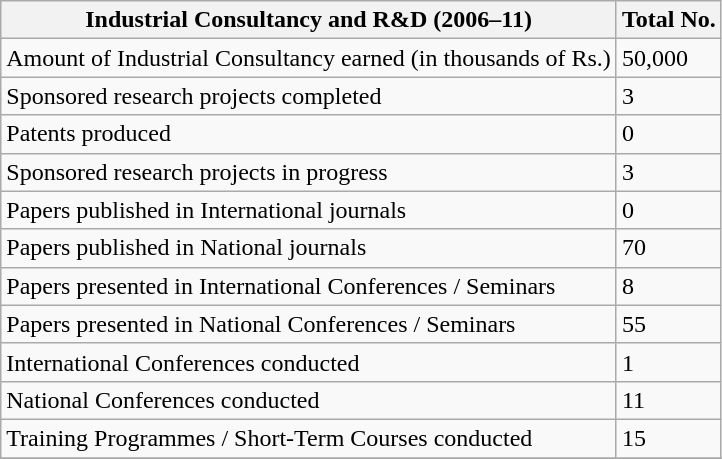<table class="wikitable">
<tr>
<th>Industrial Consultancy and R&D (2006–11)</th>
<th>Total No.</th>
</tr>
<tr>
<td>Amount of Industrial Consultancy earned (in thousands of Rs.)</td>
<td>50,000</td>
</tr>
<tr>
<td>Sponsored research projects completed</td>
<td>3</td>
</tr>
<tr>
<td>Patents produced</td>
<td>0</td>
</tr>
<tr>
<td>Sponsored research projects in progress</td>
<td>3</td>
</tr>
<tr>
<td>Papers published in International journals</td>
<td>0</td>
</tr>
<tr>
<td>Papers published in National journals</td>
<td>70</td>
</tr>
<tr>
<td>Papers presented in International Conferences  / Seminars</td>
<td>8</td>
</tr>
<tr>
<td>Papers presented in National Conferences  / Seminars</td>
<td>55</td>
</tr>
<tr>
<td>International Conferences conducted</td>
<td>1</td>
</tr>
<tr>
<td>National Conferences conducted</td>
<td>11</td>
</tr>
<tr>
<td>Training Programmes / Short-Term Courses conducted</td>
<td>15</td>
</tr>
<tr>
</tr>
</table>
